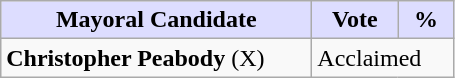<table class="wikitable">
<tr>
<th style="background:#ddf; width:200px;">Mayoral Candidate</th>
<th style="background:#ddf; width:50px;">Vote</th>
<th style="background:#ddf; width:30px;">%</th>
</tr>
<tr>
<td><strong>Christopher Peabody</strong> (X)</td>
<td colspan="2">Acclaimed</td>
</tr>
</table>
